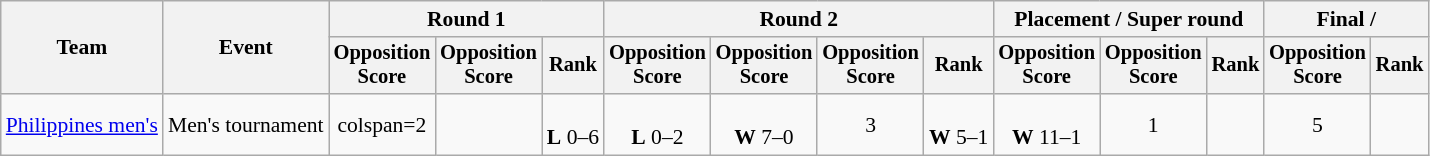<table class="wikitable" style="font-size:90%;text-align:center">
<tr>
<th rowspan=2>Team</th>
<th rowspan=2>Event</th>
<th colspan=3>Round 1</th>
<th colspan=4>Round 2</th>
<th colspan=3>Placement / Super round</th>
<th colspan=2>Final / </th>
</tr>
<tr style="font-size:95%">
<th>Opposition<br>Score</th>
<th>Opposition<br>Score</th>
<th>Rank</th>
<th>Opposition<br>Score</th>
<th>Opposition<br>Score</th>
<th>Opposition<br>Score</th>
<th>Rank</th>
<th>Opposition<br>Score</th>
<th>Opposition<br>Score</th>
<th>Rank</th>
<th>Opposition<br>Score</th>
<th>Rank</th>
</tr>
<tr>
<td align=left><a href='#'>Philippines men's</a></td>
<td align=left>Men's tournament</td>
<td>colspan=2</td>
<td></td>
<td><br><strong>L</strong> 0–6</td>
<td><br><strong>L</strong> 0–2</td>
<td><br><strong>W</strong> 7–0</td>
<td>3<br><strong></strong></td>
<td><br><strong>W</strong> 5–1</td>
<td><br><strong>W</strong> 11–1</td>
<td>1</td>
<td></td>
<td>5</td>
</tr>
</table>
